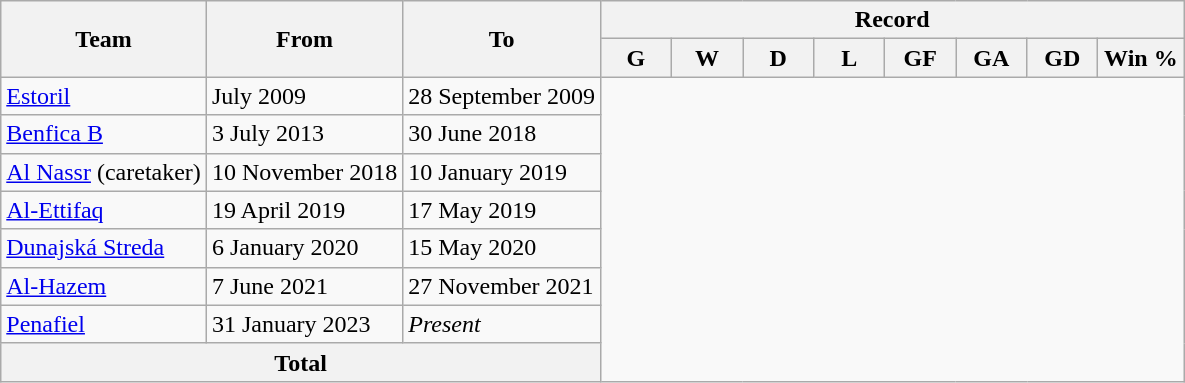<table class=wikitable style=text-align:center>
<tr>
<th rowspan=2>Team</th>
<th rowspan=2>From</th>
<th rowspan=2>To</th>
<th colspan=8>Record</th>
</tr>
<tr>
<th width=40>G</th>
<th width=40>W</th>
<th width=40>D</th>
<th width=40>L</th>
<th width=40>GF</th>
<th width=40>GA</th>
<th width=40>GD</th>
<th width=50>Win %</th>
</tr>
<tr>
<td align=left><a href='#'>Estoril</a></td>
<td align=left>July 2009</td>
<td align=left>28 September 2009<br></td>
</tr>
<tr>
<td align=left><a href='#'>Benfica B</a></td>
<td align=left>3 July 2013</td>
<td align=left>30 June 2018<br></td>
</tr>
<tr>
<td align=left><a href='#'>Al Nassr</a> (caretaker)</td>
<td align=left>10 November 2018</td>
<td align=left>10 January 2019<br></td>
</tr>
<tr>
<td align=left><a href='#'>Al-Ettifaq</a></td>
<td align=left>19 April 2019</td>
<td align=left>17 May 2019<br></td>
</tr>
<tr>
<td align=left><a href='#'>Dunajská Streda</a></td>
<td align=left>6 January 2020</td>
<td align=left>15 May 2020<br></td>
</tr>
<tr>
<td align=left><a href='#'>Al-Hazem</a></td>
<td align=left>7 June 2021</td>
<td align=left>27 November 2021<br></td>
</tr>
<tr>
<td align=left><a href='#'>Penafiel</a></td>
<td align=left>31 January 2023</td>
<td align=left><em>Present</em><br></td>
</tr>
<tr>
<th colspan="3">Total<br></th>
</tr>
</table>
